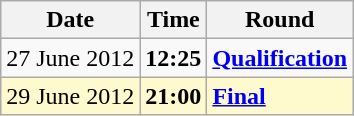<table class="wikitable">
<tr>
<th>Date</th>
<th>Time</th>
<th>Round</th>
</tr>
<tr>
<td>27 June 2012</td>
<td><strong>12:25</strong></td>
<td><strong><a href='#'>Qualification</a></strong></td>
</tr>
<tr style=background:lemonchiffon>
<td>29 June 2012</td>
<td><strong>21:00</strong></td>
<td><strong><a href='#'>Final</a></strong></td>
</tr>
</table>
